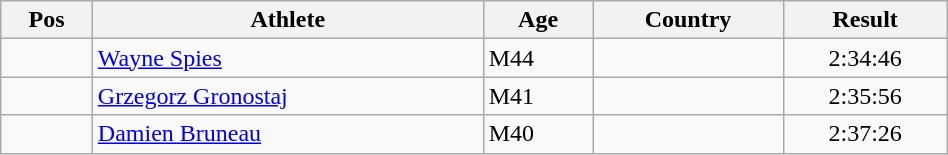<table class="wikitable"  style="text-align:center; width:50%;">
<tr>
<th>Pos</th>
<th>Athlete</th>
<th>Age</th>
<th>Country</th>
<th>Result</th>
</tr>
<tr>
<td align=center></td>
<td align=left><a href='#'>Wayne Spies</a></td>
<td align=left>M44</td>
<td align=left></td>
<td>2:34:46</td>
</tr>
<tr>
<td align=center></td>
<td align=left><a href='#'>Grzegorz Gronostaj</a></td>
<td align=left>M41</td>
<td align=left></td>
<td>2:35:56</td>
</tr>
<tr>
<td align=center></td>
<td align=left><a href='#'>Damien Bruneau</a></td>
<td align=left>M40</td>
<td align=left></td>
<td>2:37:26</td>
</tr>
</table>
